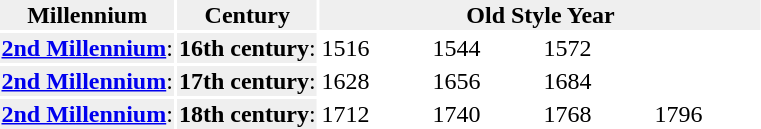<table>
<tr style="background-color:#efefef;">
<th>Millennium</th>
<th>Century</th>
<th align="center" colspan="11">Old Style Year</th>
</tr>
<tr>
<td style="background-color:#efefef;"><strong><a href='#'>2nd Millennium</a></strong>:</td>
<td style="background-color:#efefef;"><strong>16th century</strong>:</td>
<td width=70px>1516</td>
<td width=70px>1544</td>
<td width=70px>1572</td>
<td width=70px> </td>
</tr>
<tr>
<td style="background-color:#efefef;"><strong><a href='#'>2nd Millennium</a></strong>:</td>
<td style="background-color:#efefef;"><strong>17th century</strong>:</td>
<td width=70px>1628</td>
<td width=70px>1656</td>
<td width=70px>1684</td>
<td width=70px> </td>
</tr>
<tr>
<td style="background-color:#efefef;"><strong><a href='#'>2nd Millennium</a></strong>:</td>
<td style="background-color:#efefef;"><strong>18th century</strong>:</td>
<td width=70px>1712</td>
<td width=70px>1740</td>
<td width=70px>1768</td>
<td width=70px>1796</td>
</tr>
</table>
